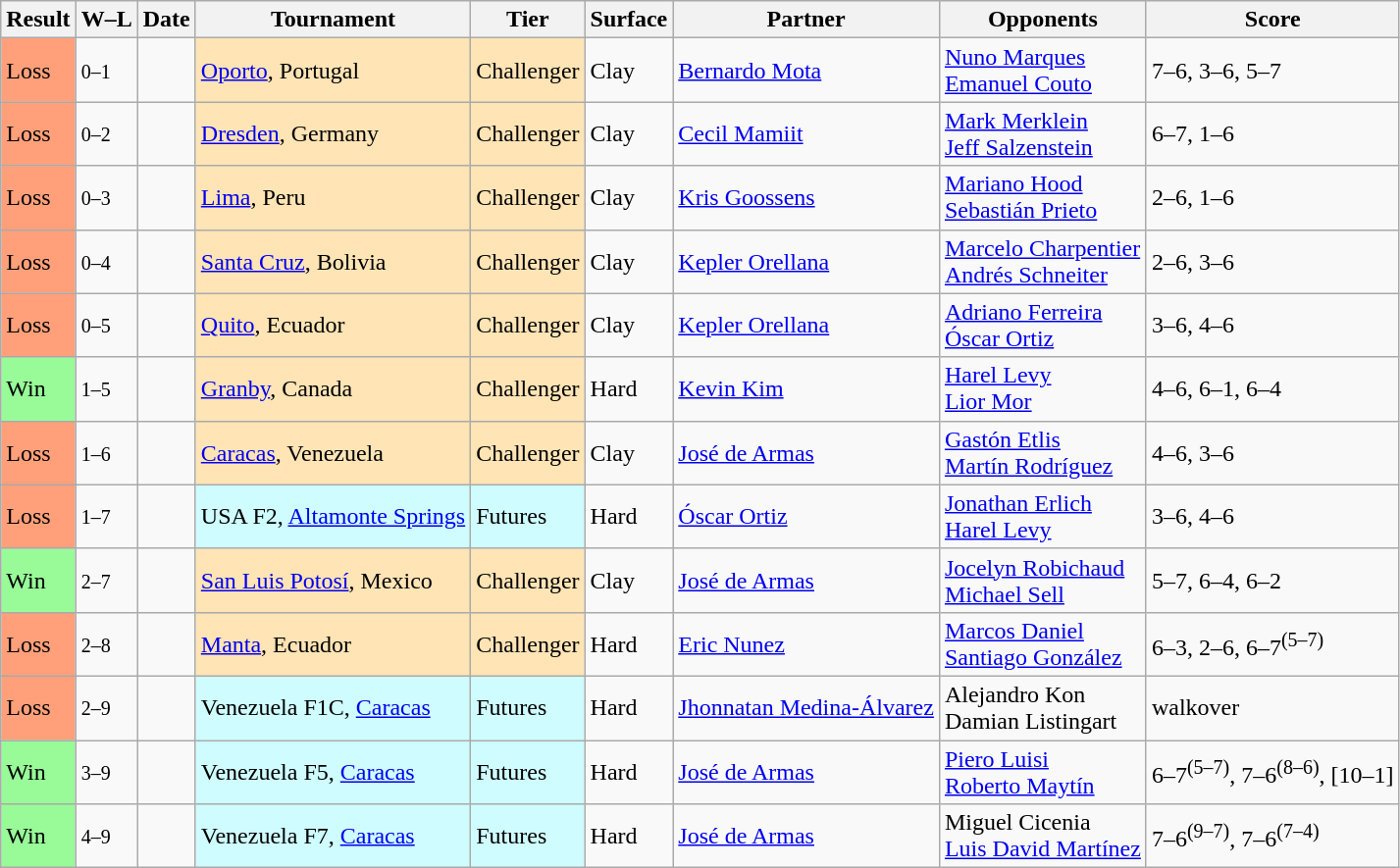<table class="sortable wikitable">
<tr>
<th>Result</th>
<th class="unsortable">W–L</th>
<th>Date</th>
<th>Tournament</th>
<th>Tier</th>
<th>Surface</th>
<th>Partner</th>
<th>Opponents</th>
<th class="unsortable">Score</th>
</tr>
<tr>
<td style="background:#ffa07a;">Loss</td>
<td><small>0–1</small></td>
<td></td>
<td style="background:moccasin;"><a href='#'>Oporto</a>, Portugal</td>
<td style="background:moccasin;">Challenger</td>
<td>Clay</td>
<td> <a href='#'>Bernardo Mota</a></td>
<td> <a href='#'>Nuno Marques</a> <br>  <a href='#'>Emanuel Couto</a></td>
<td>7–6, 3–6, 5–7</td>
</tr>
<tr>
<td style="background:#ffa07a;">Loss</td>
<td><small>0–2</small></td>
<td></td>
<td style="background:moccasin;"><a href='#'>Dresden</a>, Germany</td>
<td style="background:moccasin;">Challenger</td>
<td>Clay</td>
<td> <a href='#'>Cecil Mamiit</a></td>
<td> <a href='#'>Mark Merklein</a> <br>  <a href='#'>Jeff Salzenstein</a></td>
<td>6–7, 1–6</td>
</tr>
<tr>
<td style="background:#ffa07a;">Loss</td>
<td><small>0–3</small></td>
<td></td>
<td style="background:moccasin;"><a href='#'>Lima</a>, Peru</td>
<td style="background:moccasin;">Challenger</td>
<td>Clay</td>
<td> <a href='#'>Kris Goossens</a></td>
<td> <a href='#'>Mariano Hood</a> <br>  <a href='#'>Sebastián Prieto</a></td>
<td>2–6, 1–6</td>
</tr>
<tr>
<td style="background:#ffa07a;">Loss</td>
<td><small>0–4</small></td>
<td></td>
<td style="background:moccasin;"><a href='#'>Santa Cruz</a>, Bolivia</td>
<td style="background:moccasin;">Challenger</td>
<td>Clay</td>
<td> <a href='#'>Kepler Orellana</a></td>
<td> <a href='#'>Marcelo Charpentier</a> <br>  <a href='#'>Andrés Schneiter</a></td>
<td>2–6, 3–6</td>
</tr>
<tr>
<td style="background:#ffa07a;">Loss</td>
<td><small>0–5</small></td>
<td></td>
<td style="background:moccasin;"><a href='#'>Quito</a>, Ecuador</td>
<td style="background:moccasin;">Challenger</td>
<td>Clay</td>
<td> <a href='#'>Kepler Orellana</a></td>
<td> <a href='#'>Adriano Ferreira</a> <br>  <a href='#'>Óscar Ortiz</a></td>
<td>3–6, 4–6</td>
</tr>
<tr>
<td style="background:#98fb98;">Win</td>
<td><small>1–5</small></td>
<td></td>
<td style="background:moccasin;"><a href='#'>Granby</a>, Canada</td>
<td style="background:moccasin;">Challenger</td>
<td>Hard</td>
<td> <a href='#'>Kevin Kim</a></td>
<td> <a href='#'>Harel Levy</a> <br>  <a href='#'>Lior Mor</a></td>
<td>4–6, 6–1, 6–4</td>
</tr>
<tr>
<td style="background:#ffa07a;">Loss</td>
<td><small>1–6</small></td>
<td></td>
<td style="background:moccasin;"><a href='#'>Caracas</a>, Venezuela</td>
<td style="background:moccasin;">Challenger</td>
<td>Clay</td>
<td> <a href='#'>José de Armas</a></td>
<td> <a href='#'>Gastón Etlis</a> <br>  <a href='#'>Martín Rodríguez</a></td>
<td>4–6, 3–6</td>
</tr>
<tr>
<td style="background:#ffa07a;">Loss</td>
<td><small>1–7</small></td>
<td></td>
<td style="background:#cffcff;">USA F2, <a href='#'>Altamonte Springs</a></td>
<td style="background:#cffcff;">Futures</td>
<td>Hard</td>
<td> <a href='#'>Óscar Ortiz</a></td>
<td> <a href='#'>Jonathan Erlich</a> <br>  <a href='#'>Harel Levy</a></td>
<td>3–6, 4–6</td>
</tr>
<tr>
<td style="background:#98fb98;">Win</td>
<td><small>2–7</small></td>
<td></td>
<td style="background:moccasin;"><a href='#'>San Luis Potosí</a>, Mexico</td>
<td style="background:moccasin;">Challenger</td>
<td>Clay</td>
<td> <a href='#'>José de Armas</a></td>
<td> <a href='#'>Jocelyn Robichaud</a> <br>  <a href='#'>Michael Sell</a></td>
<td>5–7, 6–4, 6–2</td>
</tr>
<tr>
<td style="background:#ffa07a;">Loss</td>
<td><small>2–8</small></td>
<td></td>
<td style="background:moccasin;"><a href='#'>Manta</a>, Ecuador</td>
<td style="background:moccasin;">Challenger</td>
<td>Hard</td>
<td> <a href='#'>Eric Nunez</a></td>
<td> <a href='#'>Marcos Daniel</a> <br>  <a href='#'>Santiago González</a></td>
<td>6–3, 2–6, 6–7<sup>(5–7)</sup></td>
</tr>
<tr>
<td style="background:#ffa07a;">Loss</td>
<td><small>2–9</small></td>
<td></td>
<td style="background:#cffcff;">Venezuela F1C, <a href='#'>Caracas</a></td>
<td style="background:#cffcff;">Futures</td>
<td>Hard</td>
<td> <a href='#'>Jhonnatan Medina-Álvarez</a></td>
<td> Alejandro Kon <br>  Damian Listingart</td>
<td>walkover</td>
</tr>
<tr>
<td style="background:#98fb98;">Win</td>
<td><small>3–9</small></td>
<td></td>
<td style="background:#cffcff;">Venezuela F5, <a href='#'>Caracas</a></td>
<td style="background:#cffcff;">Futures</td>
<td>Hard</td>
<td> <a href='#'>José de Armas</a></td>
<td> <a href='#'>Piero Luisi</a> <br>  <a href='#'>Roberto Maytín</a></td>
<td>6–7<sup>(5–7)</sup>, 7–6<sup>(8–6)</sup>, [10–1]</td>
</tr>
<tr>
<td style="background:#98fb98;">Win</td>
<td><small>4–9</small></td>
<td></td>
<td style="background:#cffcff;">Venezuela F7, <a href='#'>Caracas</a></td>
<td style="background:#cffcff;">Futures</td>
<td>Hard</td>
<td> <a href='#'>José de Armas</a></td>
<td> Miguel Cicenia <br>  <a href='#'>Luis David Martínez</a></td>
<td>7–6<sup>(9–7)</sup>, 7–6<sup>(7–4)</sup></td>
</tr>
</table>
